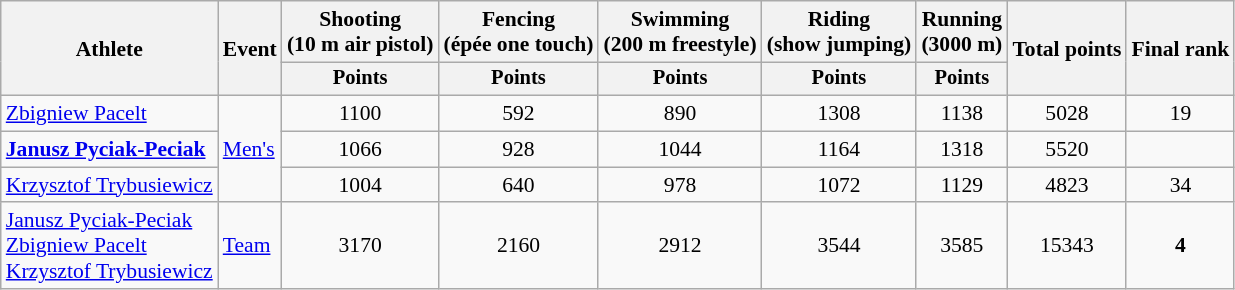<table class="wikitable" style="font-size:90%">
<tr>
<th rowspan="2">Athlete</th>
<th rowspan="2">Event</th>
<th>Shooting<br><span>(10 m air pistol)</span></th>
<th>Fencing<br><span>(épée one touch)</span></th>
<th>Swimming<br><span>(200 m freestyle)</span></th>
<th>Riding<br><span>(show jumping)</span></th>
<th>Running<br><span>(3000 m)</span></th>
<th rowspan=2>Total points</th>
<th rowspan=2>Final rank</th>
</tr>
<tr style="font-size:95%">
<th>Points</th>
<th>Points</th>
<th>Points</th>
<th>Points</th>
<th>Points</th>
</tr>
<tr align=center>
<td align=left><a href='#'>Zbigniew Pacelt</a></td>
<td style="text-align:left;" rowspan="3"><a href='#'>Men's</a></td>
<td>1100</td>
<td>592</td>
<td>890</td>
<td>1308</td>
<td>1138</td>
<td>5028</td>
<td>19</td>
</tr>
<tr align=center>
<td align=left><strong><a href='#'>Janusz Pyciak-Peciak</a></strong></td>
<td>1066</td>
<td>928</td>
<td>1044</td>
<td>1164</td>
<td>1318</td>
<td>5520</td>
<td></td>
</tr>
<tr align=center>
<td align=left><a href='#'>Krzysztof Trybusiewicz</a></td>
<td>1004</td>
<td>640</td>
<td>978</td>
<td>1072</td>
<td>1129</td>
<td>4823</td>
<td>34</td>
</tr>
<tr align=center>
<td align=left><a href='#'>Janusz Pyciak-Peciak</a><br><a href='#'>Zbigniew Pacelt</a><br><a href='#'>Krzysztof Trybusiewicz</a></td>
<td align=left><a href='#'>Team</a></td>
<td>3170</td>
<td>2160</td>
<td>2912</td>
<td>3544</td>
<td>3585</td>
<td>15343</td>
<td><strong>4</strong></td>
</tr>
</table>
